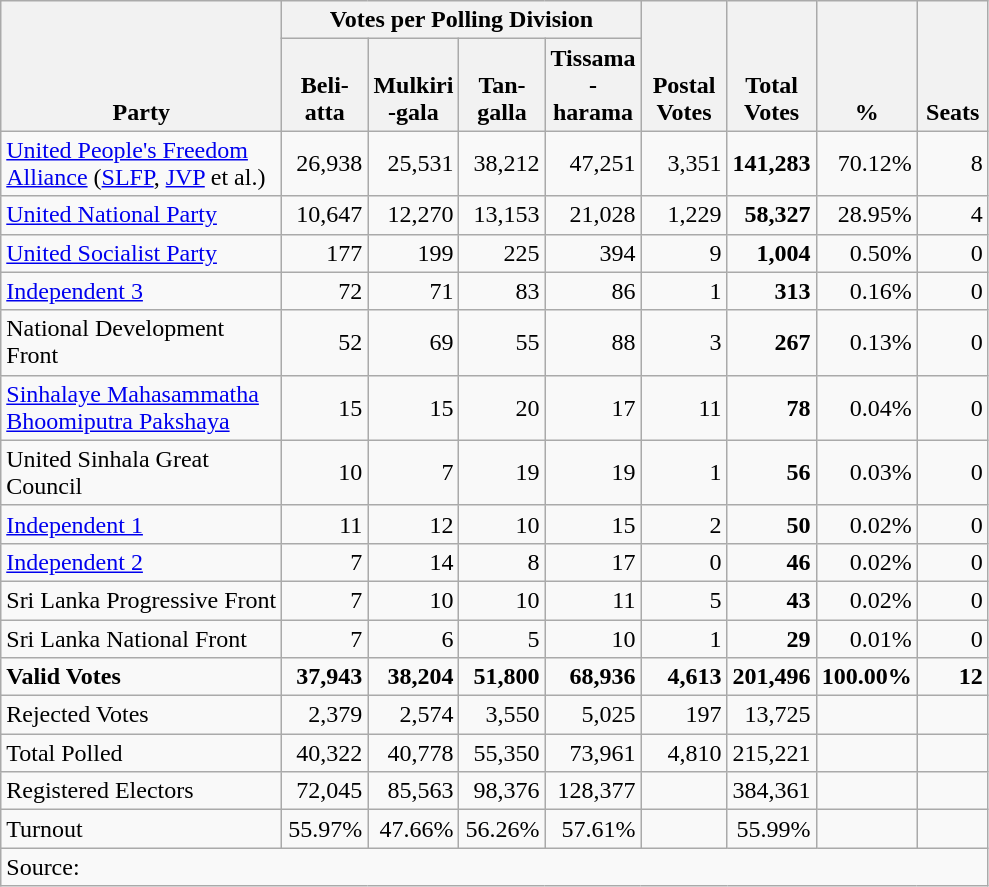<table class="wikitable" style="text-align:right;">
<tr>
<th align=left valign=bottom rowspan=2 width="180">Party</th>
<th colspan=4>Votes per Polling Division</th>
<th align=center valign=bottom rowspan=2 width="50">Postal<br>Votes</th>
<th align=center valign=bottom rowspan=2 width="50">Total Votes</th>
<th align=center valign=bottom rowspan=2 width="50">%</th>
<th align=center valign=bottom rowspan=2 width="40">Seats</th>
</tr>
<tr>
<th align=center valign=bottom width="50">Beli-<br>atta</th>
<th align=center valign=bottom width="50">Mulkiri<br>-gala</th>
<th align=center valign=bottom width="50">Tan-<br>galla</th>
<th align=center valign=bottom width="50">Tissama<br>-harama</th>
</tr>
<tr>
<td align=left><a href='#'>United People's Freedom Alliance</a> (<a href='#'>SLFP</a>, <a href='#'>JVP</a> et al.)</td>
<td>26,938</td>
<td>25,531</td>
<td>38,212</td>
<td>47,251</td>
<td>3,351</td>
<td><strong>141,283</strong></td>
<td>70.12%</td>
<td>8</td>
</tr>
<tr>
<td align=left><a href='#'>United National Party</a></td>
<td>10,647</td>
<td>12,270</td>
<td>13,153</td>
<td>21,028</td>
<td>1,229</td>
<td><strong>58,327</strong></td>
<td>28.95%</td>
<td>4</td>
</tr>
<tr>
<td align=left><a href='#'>United Socialist Party</a></td>
<td>177</td>
<td>199</td>
<td>225</td>
<td>394</td>
<td>9</td>
<td><strong>1,004</strong></td>
<td>0.50%</td>
<td>0</td>
</tr>
<tr>
<td align=left><a href='#'>Independent 3</a></td>
<td>72</td>
<td>71</td>
<td>83</td>
<td>86</td>
<td>1</td>
<td><strong>313</strong></td>
<td>0.16%</td>
<td>0</td>
</tr>
<tr>
<td align=left>National Development Front</td>
<td>52</td>
<td>69</td>
<td>55</td>
<td>88</td>
<td>3</td>
<td><strong>267</strong></td>
<td>0.13%</td>
<td>0</td>
</tr>
<tr>
<td align=left><a href='#'>Sinhalaye Mahasammatha Bhoomiputra Pakshaya</a></td>
<td>15</td>
<td>15</td>
<td>20</td>
<td>17</td>
<td>11</td>
<td><strong>78</strong></td>
<td>0.04%</td>
<td>0</td>
</tr>
<tr>
<td align=left>United Sinhala Great Council</td>
<td>10</td>
<td>7</td>
<td>19</td>
<td>19</td>
<td>1</td>
<td><strong>56</strong></td>
<td>0.03%</td>
<td>0</td>
</tr>
<tr>
<td align=left><a href='#'>Independent 1</a></td>
<td>11</td>
<td>12</td>
<td>10</td>
<td>15</td>
<td>2</td>
<td><strong>50</strong></td>
<td>0.02%</td>
<td>0</td>
</tr>
<tr>
<td align=left><a href='#'>Independent 2</a></td>
<td>7</td>
<td>14</td>
<td>8</td>
<td>17</td>
<td>0</td>
<td><strong>46</strong></td>
<td>0.02%</td>
<td>0</td>
</tr>
<tr>
<td align=left>Sri Lanka Progressive Front</td>
<td>7</td>
<td>10</td>
<td>10</td>
<td>11</td>
<td>5</td>
<td><strong>43</strong></td>
<td>0.02%</td>
<td>0</td>
</tr>
<tr>
<td align=left>Sri Lanka National Front</td>
<td>7</td>
<td>6</td>
<td>5</td>
<td>10</td>
<td>1</td>
<td><strong>29</strong></td>
<td>0.01%</td>
<td>0</td>
</tr>
<tr>
<td align=left><strong>Valid Votes</strong></td>
<td><strong>37,943</strong></td>
<td><strong>38,204</strong></td>
<td><strong>51,800</strong></td>
<td><strong>68,936</strong></td>
<td><strong>4,613</strong></td>
<td><strong>201,496</strong></td>
<td><strong>100.00%</strong></td>
<td><strong>12</strong></td>
</tr>
<tr>
<td align=left>Rejected Votes</td>
<td>2,379</td>
<td>2,574</td>
<td>3,550</td>
<td>5,025</td>
<td>197</td>
<td>13,725</td>
<td></td>
<td></td>
</tr>
<tr>
<td align=left>Total Polled</td>
<td>40,322</td>
<td>40,778</td>
<td>55,350</td>
<td>73,961</td>
<td>4,810</td>
<td>215,221</td>
<td></td>
<td></td>
</tr>
<tr>
<td align=left>Registered Electors</td>
<td>72,045</td>
<td>85,563</td>
<td>98,376</td>
<td>128,377</td>
<td></td>
<td>384,361</td>
<td></td>
<td></td>
</tr>
<tr>
<td align=left>Turnout</td>
<td>55.97%</td>
<td>47.66%</td>
<td>56.26%</td>
<td>57.61%</td>
<td></td>
<td>55.99%</td>
<td></td>
<td></td>
</tr>
<tr>
<td align=left colspan=10>Source:</td>
</tr>
</table>
